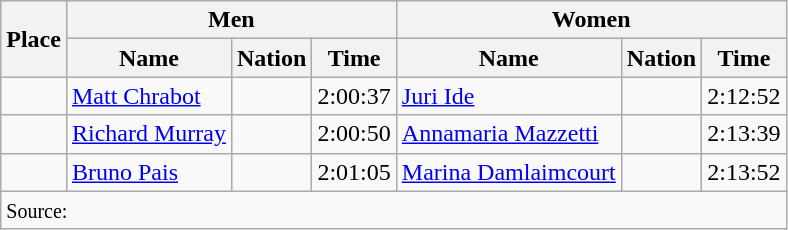<table class="wikitable">
<tr>
<th rowspan="2">Place</th>
<th colspan="3">Men</th>
<th colspan="3">Women</th>
</tr>
<tr>
<th>Name</th>
<th>Nation</th>
<th>Time</th>
<th>Name</th>
<th>Nation</th>
<th>Time</th>
</tr>
<tr>
<td align="center"></td>
<td><a href='#'>Matt Chrabot</a></td>
<td></td>
<td>2:00:37</td>
<td><a href='#'>Juri Ide</a></td>
<td></td>
<td>2:12:52</td>
</tr>
<tr>
<td align="center"></td>
<td><a href='#'>Richard Murray</a></td>
<td></td>
<td>2:00:50</td>
<td><a href='#'>Annamaria Mazzetti</a></td>
<td></td>
<td>2:13:39</td>
</tr>
<tr>
<td align="center"></td>
<td><a href='#'>Bruno Pais</a></td>
<td></td>
<td>2:01:05</td>
<td><a href='#'>Marina Damlaimcourt</a></td>
<td></td>
<td>2:13:52</td>
</tr>
<tr>
<td colspan="7"><small>Source:</small></td>
</tr>
</table>
